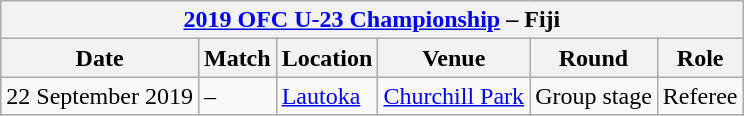<table class="wikitable">
<tr>
<th colspan="6"><a href='#'>2019 OFC U-23 Championship</a> – Fiji</th>
</tr>
<tr>
<th>Date</th>
<th>Match</th>
<th>Location</th>
<th>Venue</th>
<th>Round</th>
<th>Role</th>
</tr>
<tr>
<td>22 September 2019</td>
<td> – </td>
<td><a href='#'>Lautoka</a></td>
<td><a href='#'>Churchill Park</a></td>
<td>Group stage</td>
<td>Referee</td>
</tr>
</table>
